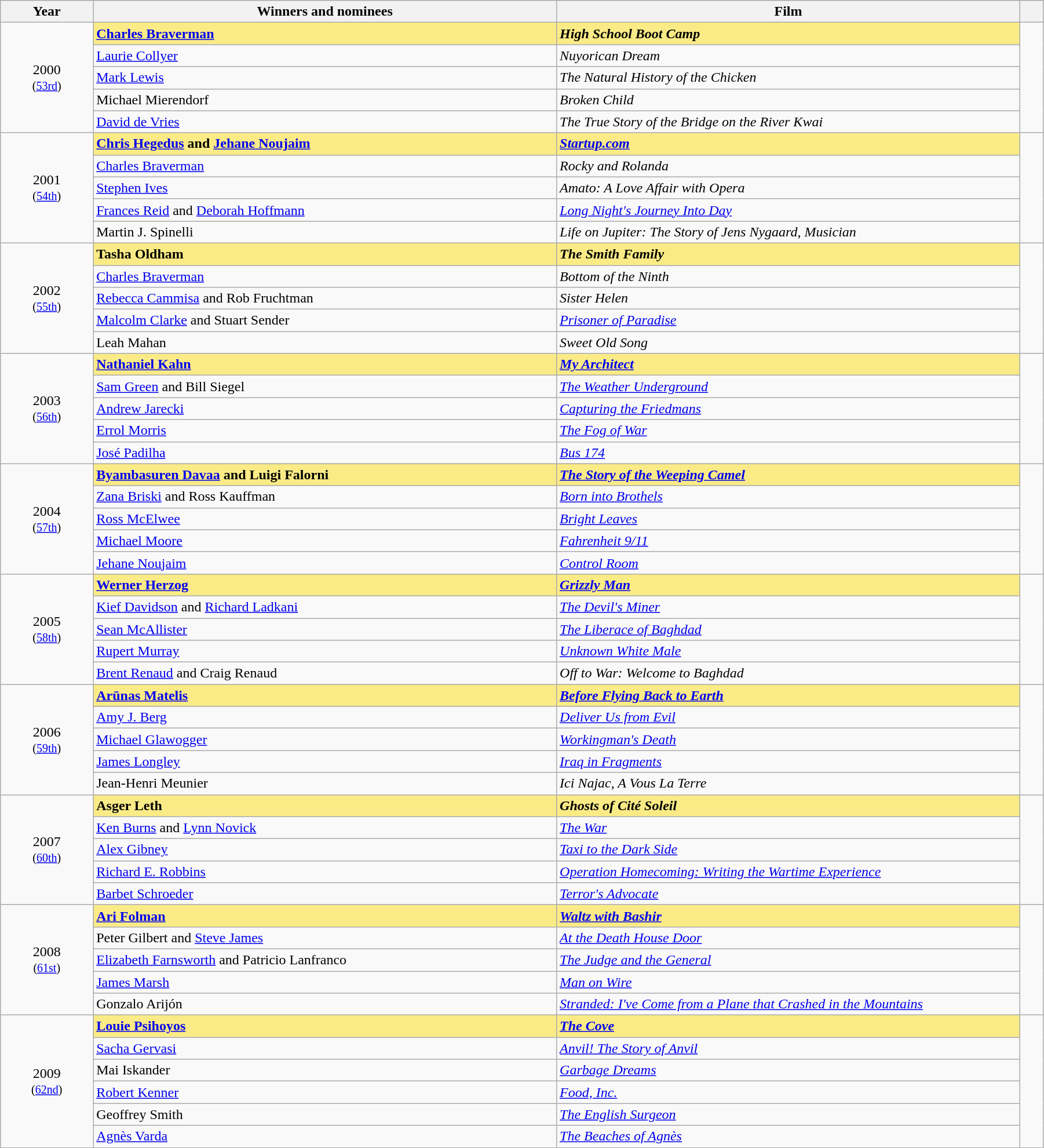<table class="wikitable" width="95%" cellpadding="5">
<tr>
<th width="8%">Year</th>
<th width="40%">Winners and nominees</th>
<th width="40%">Film</th>
<th width="2%"></th>
</tr>
<tr>
<td rowspan="5" style="text-align:center;">2000<br><small>(<a href='#'>53rd</a>)</small></td>
<td style="background:#FAEB86;"><strong><a href='#'>Charles Braverman</a></strong></td>
<td style="background:#FAEB86;"><strong><em>High School Boot Camp</em></strong></td>
<td rowspan="5" style="text-align:center;"></td>
</tr>
<tr>
<td><a href='#'>Laurie Collyer</a></td>
<td><em>Nuyorican Dream</em></td>
</tr>
<tr>
<td><a href='#'>Mark Lewis</a></td>
<td><em>The Natural History of the Chicken</em></td>
</tr>
<tr>
<td>Michael Mierendorf</td>
<td><em>Broken Child</em></td>
</tr>
<tr>
<td><a href='#'>David de Vries</a></td>
<td><em>The True Story of the Bridge on the River Kwai</em></td>
</tr>
<tr>
<td rowspan="5" style="text-align:center;">2001<br><small>(<a href='#'>54th</a>)</small></td>
<td style="background:#FAEB86;"><strong><a href='#'>Chris Hegedus</a> and <a href='#'>Jehane Noujaim</a></strong></td>
<td style="background:#FAEB86;"><strong><em><a href='#'>Startup.com</a></em></strong></td>
<td rowspan="5" style="text-align:center;"></td>
</tr>
<tr>
<td><a href='#'>Charles Braverman</a></td>
<td><em>Rocky and Rolanda</em></td>
</tr>
<tr>
<td><a href='#'>Stephen Ives</a></td>
<td><em>Amato: A Love Affair with Opera</em></td>
</tr>
<tr>
<td><a href='#'>Frances Reid</a> and <a href='#'>Deborah Hoffmann</a></td>
<td><em><a href='#'>Long Night's Journey Into Day</a></em></td>
</tr>
<tr>
<td>Martin J. Spinelli</td>
<td><em>Life on Jupiter: The Story of Jens Nygaard, Musician</em></td>
</tr>
<tr>
<td rowspan="5" style="text-align:center;">2002<br><small>(<a href='#'>55th</a>)</small></td>
<td style="background:#FAEB86;"><strong>Tasha Oldham</strong></td>
<td style="background:#FAEB86;"><strong><em>The Smith Family</em></strong></td>
<td rowspan="5" style="text-align:center;"></td>
</tr>
<tr>
<td><a href='#'>Charles Braverman</a></td>
<td><em>Bottom of the Ninth</em></td>
</tr>
<tr>
<td><a href='#'>Rebecca Cammisa</a> and Rob Fruchtman</td>
<td><em>Sister Helen</em></td>
</tr>
<tr>
<td><a href='#'>Malcolm Clarke</a> and Stuart Sender</td>
<td><em><a href='#'>Prisoner of Paradise</a></em></td>
</tr>
<tr>
<td>Leah Mahan</td>
<td><em>Sweet Old Song</em></td>
</tr>
<tr>
<td rowspan="5" style="text-align:center;">2003<br><small>(<a href='#'>56th</a>)</small></td>
<td style="background:#FAEB86;"><strong><a href='#'>Nathaniel Kahn</a></strong></td>
<td style="background:#FAEB86;"><strong><em><a href='#'>My Architect</a></em></strong></td>
<td rowspan="5" style="text-align:center;"></td>
</tr>
<tr>
<td><a href='#'>Sam Green</a> and Bill Siegel</td>
<td><em><a href='#'>The Weather Underground</a></em></td>
</tr>
<tr>
<td><a href='#'>Andrew Jarecki</a></td>
<td><em><a href='#'>Capturing the Friedmans</a></em></td>
</tr>
<tr>
<td><a href='#'>Errol Morris</a></td>
<td><em><a href='#'>The Fog of War</a></em></td>
</tr>
<tr>
<td><a href='#'>José Padilha</a></td>
<td><em><a href='#'>Bus 174</a></em></td>
</tr>
<tr>
<td rowspan="5" style="text-align:center;">2004<br><small>(<a href='#'>57th</a>)</small></td>
<td style="background:#FAEB86;"><strong><a href='#'>Byambasuren Davaa</a> and Luigi Falorni</strong></td>
<td style="background:#FAEB86;"><strong><em><a href='#'>The Story of the Weeping Camel</a></em></strong></td>
<td rowspan="5" style="text-align:center;"></td>
</tr>
<tr>
<td><a href='#'>Zana Briski</a> and Ross Kauffman</td>
<td><em><a href='#'>Born into Brothels</a></em></td>
</tr>
<tr>
<td><a href='#'>Ross McElwee</a></td>
<td><em><a href='#'>Bright Leaves</a></em></td>
</tr>
<tr>
<td><a href='#'>Michael Moore</a></td>
<td><em><a href='#'>Fahrenheit 9/11</a></em></td>
</tr>
<tr>
<td><a href='#'>Jehane Noujaim</a></td>
<td><em><a href='#'>Control Room</a></em></td>
</tr>
<tr>
<td rowspan="5" style="text-align:center;">2005<br><small>(<a href='#'>58th</a>)</small></td>
<td style="background:#FAEB86;"><strong><a href='#'>Werner Herzog</a></strong></td>
<td style="background:#FAEB86;"><strong><em><a href='#'>Grizzly Man</a></em></strong></td>
<td rowspan="5" style="text-align:center;"></td>
</tr>
<tr>
<td><a href='#'>Kief Davidson</a> and <a href='#'>Richard Ladkani</a></td>
<td><em><a href='#'>The Devil's Miner</a></em></td>
</tr>
<tr>
<td><a href='#'>Sean McAllister</a></td>
<td><em><a href='#'>The Liberace of Baghdad</a></em></td>
</tr>
<tr>
<td><a href='#'>Rupert Murray</a></td>
<td><em><a href='#'>Unknown White Male</a></em></td>
</tr>
<tr>
<td><a href='#'>Brent Renaud</a> and Craig Renaud</td>
<td><em>Off to War: Welcome to Baghdad</em></td>
</tr>
<tr>
<td rowspan="5" style="text-align:center;">2006<br><small>(<a href='#'>59th</a>)</small></td>
<td style="background:#FAEB86;"><strong><a href='#'>Arūnas Matelis</a></strong></td>
<td style="background:#FAEB86;"><strong><em><a href='#'>Before Flying Back to Earth</a></em></strong></td>
<td rowspan="5" style="text-align:center;"></td>
</tr>
<tr>
<td><a href='#'>Amy J. Berg</a></td>
<td><em><a href='#'>Deliver Us from Evil</a></em></td>
</tr>
<tr>
<td><a href='#'>Michael Glawogger</a></td>
<td><em><a href='#'>Workingman's Death</a></em></td>
</tr>
<tr>
<td><a href='#'>James Longley</a></td>
<td><em><a href='#'>Iraq in Fragments</a></em></td>
</tr>
<tr>
<td>Jean-Henri Meunier</td>
<td><em>Ici Najac, A Vous La Terre</em></td>
</tr>
<tr>
<td rowspan="5" style="text-align:center;">2007<br><small>(<a href='#'>60th</a>)</small></td>
<td style="background:#FAEB86;"><strong>Asger Leth</strong></td>
<td style="background:#FAEB86;"><strong><em>Ghosts of Cité Soleil</em></strong></td>
<td rowspan="5" style="text-align:center;"></td>
</tr>
<tr>
<td><a href='#'>Ken Burns</a> and <a href='#'>Lynn Novick</a></td>
<td><em><a href='#'>The War</a></em></td>
</tr>
<tr>
<td><a href='#'>Alex Gibney</a></td>
<td><em><a href='#'>Taxi to the Dark Side</a></em></td>
</tr>
<tr>
<td><a href='#'>Richard E. Robbins</a></td>
<td><em><a href='#'>Operation Homecoming: Writing the Wartime Experience</a></em></td>
</tr>
<tr>
<td><a href='#'>Barbet Schroeder</a></td>
<td><em><a href='#'>Terror's Advocate</a></em></td>
</tr>
<tr>
<td rowspan="5" style="text-align:center;">2008<br><small>(<a href='#'>61st</a>)</small></td>
<td style="background:#FAEB86;"><strong><a href='#'>Ari Folman</a></strong></td>
<td style="background:#FAEB86;"><strong><em><a href='#'>Waltz with Bashir</a></em></strong></td>
<td rowspan="5" style="text-align:center;"></td>
</tr>
<tr>
<td>Peter Gilbert and <a href='#'>Steve James</a></td>
<td><em><a href='#'>At the Death House Door</a></em></td>
</tr>
<tr>
<td><a href='#'>Elizabeth Farnsworth</a> and Patricio Lanfranco</td>
<td><em><a href='#'>The Judge and the General</a></em></td>
</tr>
<tr>
<td><a href='#'>James Marsh</a></td>
<td><em><a href='#'>Man on Wire</a></em></td>
</tr>
<tr>
<td>Gonzalo Arijón</td>
<td><em><a href='#'>Stranded: I've Come from a Plane that Crashed in the Mountains</a></em></td>
</tr>
<tr>
<td rowspan="6" style="text-align:center;">2009<br><small>(<a href='#'>62nd</a>)</small></td>
<td style="background:#FAEB86;"><strong><a href='#'>Louie Psihoyos</a></strong></td>
<td style="background:#FAEB86;"><strong><em><a href='#'>The Cove</a></em></strong></td>
<td rowspan="6" style="text-align:center;"></td>
</tr>
<tr>
<td><a href='#'>Sacha Gervasi</a></td>
<td><em><a href='#'>Anvil! The Story of Anvil</a></em></td>
</tr>
<tr>
<td>Mai Iskander</td>
<td><em><a href='#'>Garbage Dreams</a></em></td>
</tr>
<tr>
<td><a href='#'>Robert Kenner</a></td>
<td><em><a href='#'>Food, Inc.</a></em></td>
</tr>
<tr>
<td>Geoffrey Smith</td>
<td><em><a href='#'>The English Surgeon</a></em></td>
</tr>
<tr>
<td><a href='#'>Agnès Varda</a></td>
<td><em><a href='#'>The Beaches of Agnès</a></em></td>
</tr>
</table>
